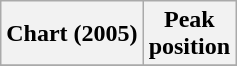<table class="wikitable sortable plainrowheaders">
<tr>
<th>Chart (2005)</th>
<th>Peak<br>position</th>
</tr>
<tr>
</tr>
</table>
